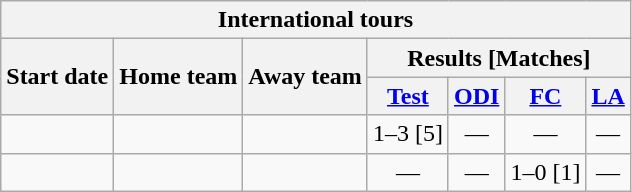<table class="wikitable">
<tr>
<th colspan="7">International tours</th>
</tr>
<tr>
<th rowspan="2">Start date</th>
<th rowspan="2">Home team</th>
<th rowspan="2">Away team</th>
<th colspan="4">Results [Matches]</th>
</tr>
<tr>
<th><a href='#'>Test</a></th>
<th><a href='#'>ODI</a></th>
<th><a href='#'>FC</a></th>
<th><a href='#'>LA</a></th>
</tr>
<tr>
<td><a href='#'></a></td>
<td></td>
<td></td>
<td>1–3 [5]</td>
<td ; style="text-align:center">—</td>
<td ; style="text-align:center">—</td>
<td ; style="text-align:center">—</td>
</tr>
<tr>
<td><a href='#'></a></td>
<td></td>
<td></td>
<td ; style="text-align:center">—</td>
<td ; style="text-align:center">—</td>
<td>1–0 [1]</td>
<td ; style="text-align:center">—</td>
</tr>
</table>
